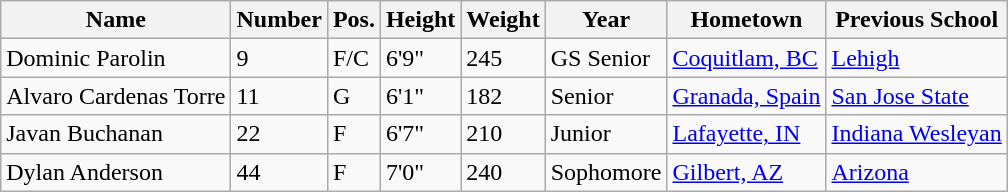<table class="wikitable sortable" border="1">
<tr>
<th>Name</th>
<th>Number</th>
<th>Pos.</th>
<th>Height</th>
<th>Weight</th>
<th>Year</th>
<th>Hometown</th>
<th class="unsortable">Previous School</th>
</tr>
<tr>
<td>Dominic Parolin</td>
<td>9</td>
<td>F/C</td>
<td>6'9"</td>
<td>245</td>
<td>GS Senior</td>
<td><a href='#'>Coquitlam, BC</a></td>
<td><a href='#'>Lehigh</a></td>
</tr>
<tr>
<td>Alvaro Cardenas Torre</td>
<td>11</td>
<td>G</td>
<td>6'1"</td>
<td>182</td>
<td>Senior</td>
<td><a href='#'>Granada, Spain</a></td>
<td><a href='#'>San Jose State</a></td>
</tr>
<tr>
<td>Javan Buchanan</td>
<td>22</td>
<td>F</td>
<td>6'7"</td>
<td>210</td>
<td>Junior</td>
<td><a href='#'>Lafayette, IN</a></td>
<td><a href='#'>Indiana Wesleyan</a></td>
</tr>
<tr>
<td>Dylan Anderson</td>
<td>44</td>
<td>F</td>
<td>7'0"</td>
<td>240</td>
<td> Sophomore</td>
<td><a href='#'>Gilbert, AZ</a></td>
<td><a href='#'>Arizona</a></td>
</tr>
</table>
